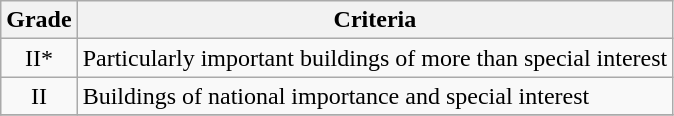<table class="wikitable" border="1">
<tr>
<th>Grade</th>
<th>Criteria</th>
</tr>
<tr>
<td align="center" >II*</td>
<td>Particularly important buildings of more than special interest</td>
</tr>
<tr>
<td align="center" >II</td>
<td>Buildings of national importance and special interest</td>
</tr>
<tr>
</tr>
</table>
